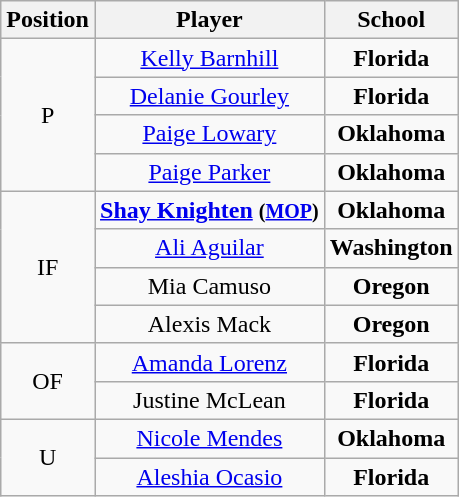<table class="wikitable" style=text-align:center>
<tr>
<th>Position</th>
<th>Player</th>
<th>School</th>
</tr>
<tr>
<td rowspan=4>P</td>
<td><a href='#'>Kelly Barnhill</a></td>
<td style=><strong>Florida</strong></td>
</tr>
<tr>
<td><a href='#'>Delanie Gourley</a></td>
<td style=><strong>Florida</strong></td>
</tr>
<tr>
<td><a href='#'>Paige Lowary</a></td>
<td style=><strong>Oklahoma</strong></td>
</tr>
<tr>
<td><a href='#'>Paige Parker</a></td>
<td style=><strong>Oklahoma</strong></td>
</tr>
<tr>
<td rowspan=4>IF</td>
<td><strong><a href='#'>Shay Knighten</a> <small>(<a href='#'>MOP</a>)</small></strong></td>
<td style=><strong>Oklahoma</strong></td>
</tr>
<tr>
<td><a href='#'>Ali Aguilar</a></td>
<td style=><strong>Washington</strong></td>
</tr>
<tr>
<td>Mia Camuso</td>
<td style=><strong>Oregon</strong></td>
</tr>
<tr>
<td>Alexis Mack</td>
<td style=><strong>Oregon</strong></td>
</tr>
<tr>
<td rowspan=2>OF</td>
<td><a href='#'>Amanda Lorenz</a></td>
<td style=><strong>Florida</strong></td>
</tr>
<tr>
<td>Justine McLean</td>
<td style=><strong>Florida</strong></td>
</tr>
<tr>
<td rowspan=2>U</td>
<td><a href='#'>Nicole Mendes</a></td>
<td style=><strong>Oklahoma</strong></td>
</tr>
<tr>
<td><a href='#'>Aleshia Ocasio</a></td>
<td style=><strong>Florida</strong></td>
</tr>
</table>
